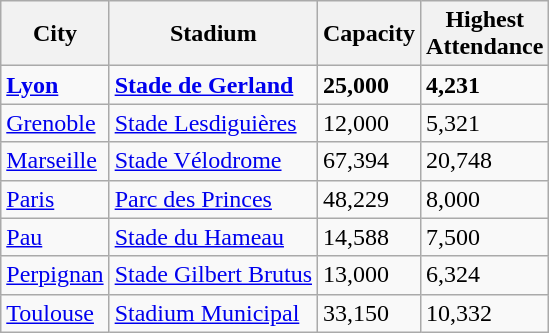<table class = "wikitable">
<tr>
<th>City</th>
<th>Stadium</th>
<th>Capacity</th>
<th>Highest<br>Attendance</th>
</tr>
<tr>
<td><strong><a href='#'>Lyon</a></strong></td>
<td><strong><a href='#'>Stade de Gerland</a></strong></td>
<td><strong>25,000</strong></td>
<td><strong>4,231</strong></td>
</tr>
<tr>
<td><a href='#'>Grenoble</a></td>
<td><a href='#'>Stade Lesdiguières</a></td>
<td>12,000</td>
<td>5,321</td>
</tr>
<tr>
<td><a href='#'>Marseille</a></td>
<td><a href='#'>Stade Vélodrome</a></td>
<td>67,394</td>
<td>20,748</td>
</tr>
<tr>
<td><a href='#'>Paris</a></td>
<td><a href='#'>Parc des Princes</a></td>
<td>48,229</td>
<td>8,000</td>
</tr>
<tr>
<td><a href='#'>Pau</a></td>
<td><a href='#'>Stade du Hameau</a></td>
<td>14,588</td>
<td>7,500</td>
</tr>
<tr>
<td><a href='#'>Perpignan</a></td>
<td><a href='#'>Stade Gilbert Brutus</a></td>
<td>13,000</td>
<td>6,324</td>
</tr>
<tr>
<td><a href='#'>Toulouse</a></td>
<td><a href='#'>Stadium Municipal</a></td>
<td>33,150</td>
<td>10,332</td>
</tr>
</table>
